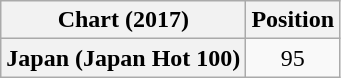<table class="wikitable plainrowheaders" style="text-align:center">
<tr>
<th scope="col">Chart (2017)</th>
<th scope="col">Position</th>
</tr>
<tr>
<th scope="row">Japan (Japan Hot 100)</th>
<td>95</td>
</tr>
</table>
